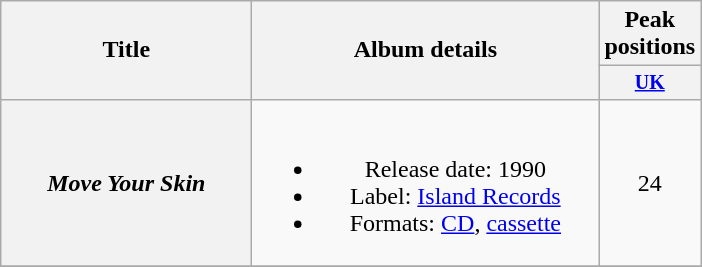<table class="wikitable plainrowheaders" style="text-align:center;">
<tr>
<th rowspan="2" style="width:10em;">Title</th>
<th rowspan="2" style="width:14em;">Album details</th>
<th colspan="1">Peak positions</th>
</tr>
<tr style="font-size:smaller;">
<th width="50"><a href='#'>UK</a><br></th>
</tr>
<tr>
<th scope="row"><em>Move Your Skin</em></th>
<td><br><ul><li>Release date: 1990</li><li>Label: <a href='#'>Island Records</a></li><li>Formats: <a href='#'>CD</a>, <a href='#'>cassette</a></li></ul></td>
<td>24</td>
</tr>
<tr>
</tr>
</table>
